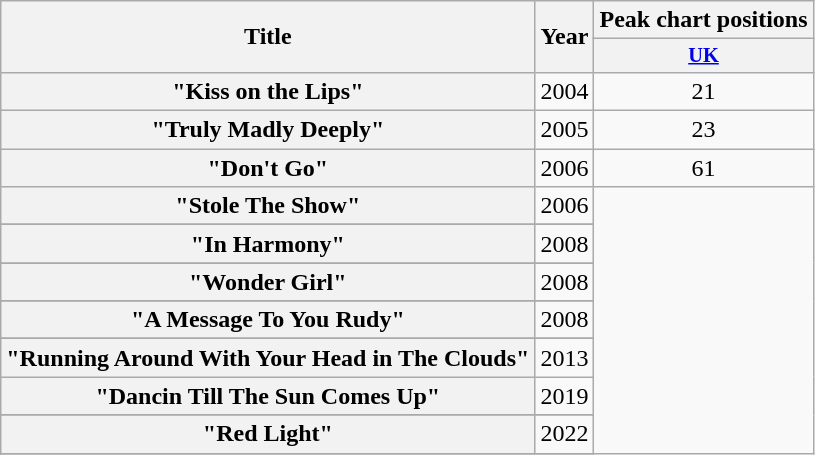<table class="wikitable plainrowheaders" style="text-align:center">
<tr>
<th scope="col" rowspan="2">Title</th>
<th scope="col" rowspan="2">Year</th>
<th scope="col">Peak chart positions</th>
</tr>
<tr>
<th scope="col" style="font-size:85%"><a href='#'>UK</a><br></th>
</tr>
<tr>
<th scope="row">"Kiss on the Lips"</th>
<td>2004</td>
<td>21</td>
</tr>
<tr>
<th scope="row">"Truly Madly Deeply"</th>
<td>2005</td>
<td>23</td>
</tr>
<tr>
<th scope="row">"Don't Go"</th>
<td>2006</td>
<td>61</td>
</tr>
<tr>
<th scope="row">"Stole The Show"</th>
<td>2006</td>
</tr>
<tr>
</tr>
<tr>
<th scope="row">"In Harmony"</th>
<td>2008</td>
</tr>
<tr>
</tr>
<tr>
<th scope="row">"Wonder Girl"</th>
<td>2008</td>
</tr>
<tr>
</tr>
<tr>
<th scope="row">"A Message To You Rudy"</th>
<td>2008</td>
</tr>
<tr>
</tr>
<tr>
<th scope="row">"Running Around With Your Head in The Clouds"</th>
<td>2013</td>
</tr>
<tr>
<th scope="row">"Dancin Till The Sun Comes Up"</th>
<td>2019</td>
</tr>
<tr>
</tr>
<tr>
<th scope="row">"Red Light"</th>
<td>2022</td>
</tr>
<tr>
</tr>
<tr>
</tr>
</table>
